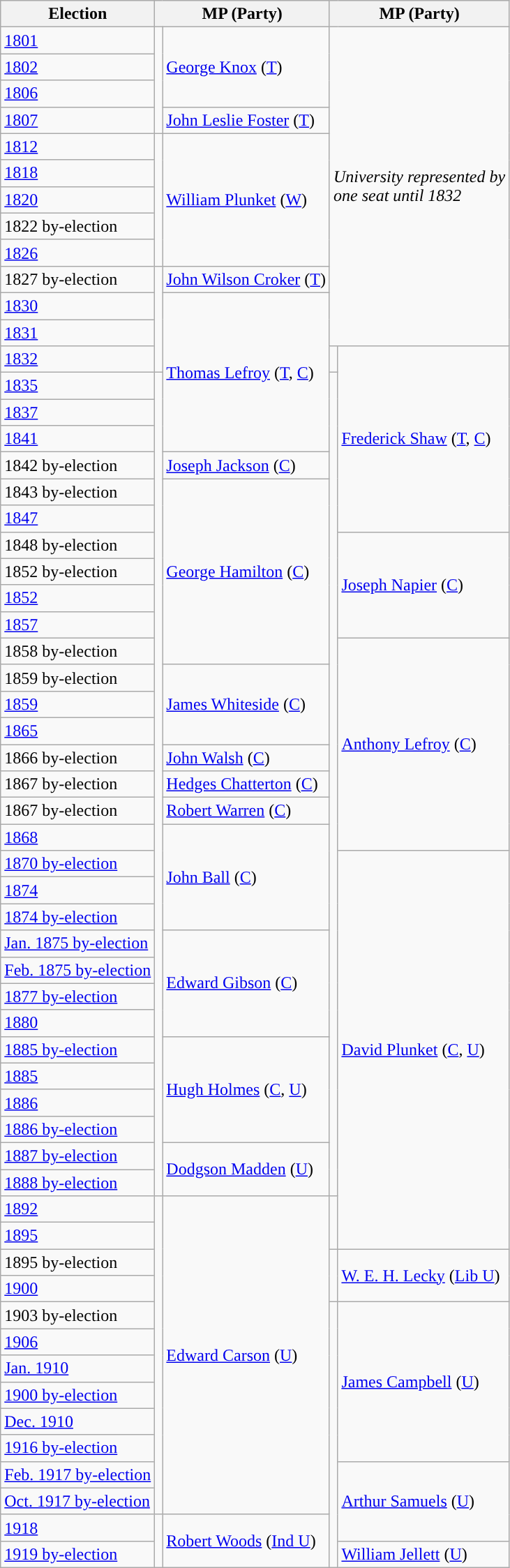<table class="wikitable">
<tr>
<th>Election</th>
<th colspan=2>MP (Party)</th>
<th colspan=2>MP (Party)</th>
</tr>
<tr>
<td><a href='#'>1801</a></td>
<td rowspan=4 style="color:inherit;background-color: "></td>
<td rowspan=3><a href='#'>George Knox</a> (<a href='#'>T</a>)</td>
<td colspan=2 rowspan=12><em>University represented by<br>one seat until 1832</em></td>
</tr>
<tr>
<td><a href='#'>1802</a></td>
</tr>
<tr>
<td><a href='#'>1806</a></td>
</tr>
<tr>
<td><a href='#'>1807</a></td>
<td><a href='#'>John Leslie Foster</a> (<a href='#'>T</a>)</td>
</tr>
<tr>
<td><a href='#'>1812</a></td>
<td rowspan=5 style="color:inherit;background-color: "></td>
<td rowspan=5><a href='#'>William Plunket</a> (<a href='#'>W</a>)</td>
</tr>
<tr>
<td><a href='#'>1818</a></td>
</tr>
<tr>
<td><a href='#'>1820</a></td>
</tr>
<tr>
<td>1822 by-election</td>
</tr>
<tr>
<td><a href='#'>1826</a></td>
</tr>
<tr>
<td>1827 by-election</td>
<td rowspan=4 style="color:inherit;background-color: "></td>
<td><a href='#'>John Wilson Croker</a> (<a href='#'>T</a>)</td>
</tr>
<tr>
<td><a href='#'>1830</a></td>
<td rowspan=6><a href='#'>Thomas Lefroy</a> (<a href='#'>T</a>, <a href='#'>C</a>)</td>
</tr>
<tr>
<td><a href='#'>1831</a></td>
</tr>
<tr>
<td><a href='#'>1832</a></td>
<td style="color:inherit;background-color: "></td>
<td rowspan=7><a href='#'>Frederick Shaw</a> (<a href='#'>T</a>, <a href='#'>C</a>)</td>
</tr>
<tr>
<td><a href='#'>1835</a></td>
<td rowspan=31 style="color:inherit;background-color: "></td>
<td rowspan=31 style="color:inherit;background-color: "></td>
</tr>
<tr>
<td><a href='#'>1837</a></td>
</tr>
<tr>
<td><a href='#'>1841</a></td>
</tr>
<tr>
<td>1842 by-election</td>
<td><a href='#'>Joseph Jackson</a> (<a href='#'>C</a>)</td>
</tr>
<tr>
<td>1843 by-election</td>
<td rowspan=7><a href='#'>George Hamilton</a> (<a href='#'>C</a>)</td>
</tr>
<tr>
<td><a href='#'>1847</a></td>
</tr>
<tr>
<td>1848 by-election</td>
<td rowspan=4><a href='#'>Joseph Napier</a> (<a href='#'>C</a>)</td>
</tr>
<tr>
<td>1852 by-election</td>
</tr>
<tr>
<td><a href='#'>1852</a></td>
</tr>
<tr>
<td><a href='#'>1857</a></td>
</tr>
<tr>
<td>1858 by-election</td>
<td rowspan=8><a href='#'>Anthony Lefroy</a> (<a href='#'>C</a>)</td>
</tr>
<tr>
<td>1859 by-election</td>
<td rowspan=3><a href='#'>James Whiteside</a> (<a href='#'>C</a>)</td>
</tr>
<tr>
<td><a href='#'>1859</a></td>
</tr>
<tr>
<td><a href='#'>1865</a></td>
</tr>
<tr>
<td>1866 by-election</td>
<td><a href='#'>John Walsh</a> (<a href='#'>C</a>)</td>
</tr>
<tr>
<td>1867 by-election</td>
<td><a href='#'>Hedges Chatterton</a> (<a href='#'>C</a>)</td>
</tr>
<tr>
<td>1867 by-election</td>
<td><a href='#'>Robert Warren</a> (<a href='#'>C</a>)</td>
</tr>
<tr>
<td><a href='#'>1868</a></td>
<td rowspan=4><a href='#'>John Ball</a> (<a href='#'>C</a>)</td>
</tr>
<tr>
<td><a href='#'>1870 by-election</a></td>
<td rowspan=15><a href='#'>David Plunket</a> (<a href='#'>C</a>, <a href='#'>U</a>)</td>
</tr>
<tr>
<td><a href='#'>1874</a></td>
</tr>
<tr>
<td><a href='#'>1874 by-election</a></td>
</tr>
<tr>
<td><a href='#'>Jan. 1875 by-election</a></td>
<td rowspan=4><a href='#'>Edward Gibson</a> (<a href='#'>C</a>)</td>
</tr>
<tr>
<td><a href='#'>Feb. 1875 by-election</a></td>
</tr>
<tr>
<td><a href='#'>1877 by-election</a></td>
</tr>
<tr>
<td><a href='#'>1880</a></td>
</tr>
<tr>
<td><a href='#'>1885 by-election</a></td>
<td rowspan=4><a href='#'>Hugh Holmes</a> (<a href='#'>C</a>, <a href='#'>U</a>)</td>
</tr>
<tr>
<td><a href='#'>1885</a></td>
</tr>
<tr>
<td><a href='#'>1886</a></td>
</tr>
<tr>
<td><a href='#'>1886 by-election</a></td>
</tr>
<tr>
<td><a href='#'>1887 by-election</a></td>
<td rowspan=2><a href='#'>Dodgson Madden</a> (<a href='#'>U</a>)</td>
</tr>
<tr>
<td><a href='#'>1888 by-election</a></td>
</tr>
<tr>
<td><a href='#'>1892</a></td>
<td rowspan=12 style="color:inherit;background-color: "></td>
<td rowspan=12><a href='#'>Edward Carson</a> (<a href='#'>U</a>)</td>
<td rowspan=2 style="color:inherit;background-color: "></td>
</tr>
<tr>
<td><a href='#'>1895</a></td>
</tr>
<tr>
<td>1895 by-election</td>
<td rowspan=2 style="color:inherit;background-color: "></td>
<td rowspan=2><a href='#'>W. E. H. Lecky</a> (<a href='#'>Lib U</a>)</td>
</tr>
<tr>
<td><a href='#'>1900</a></td>
</tr>
<tr>
<td>1903 by-election</td>
<td rowspan=10 style="color:inherit;background-color: "></td>
<td rowspan=6><a href='#'>James Campbell</a> (<a href='#'>U</a>)</td>
</tr>
<tr>
<td><a href='#'>1906</a></td>
</tr>
<tr>
<td><a href='#'>Jan. 1910</a></td>
</tr>
<tr>
<td><a href='#'>1900 by-election</a></td>
</tr>
<tr>
<td><a href='#'>Dec. 1910</a></td>
</tr>
<tr>
<td><a href='#'>1916 by-election</a></td>
</tr>
<tr>
<td><a href='#'>Feb. 1917 by-election</a></td>
<td rowspan=3><a href='#'>Arthur Samuels</a> (<a href='#'>U</a>)</td>
</tr>
<tr>
<td><a href='#'>Oct. 1917 by-election</a></td>
</tr>
<tr>
<td><a href='#'>1918</a></td>
<td rowspan=2 style="color:inherit;background-color: "></td>
<td rowspan=2><a href='#'>Robert Woods</a> (<a href='#'>Ind U</a>)</td>
</tr>
<tr>
<td><a href='#'>1919 by-election</a></td>
<td><a href='#'>William Jellett</a> (<a href='#'>U</a>)</td>
</tr>
</table>
